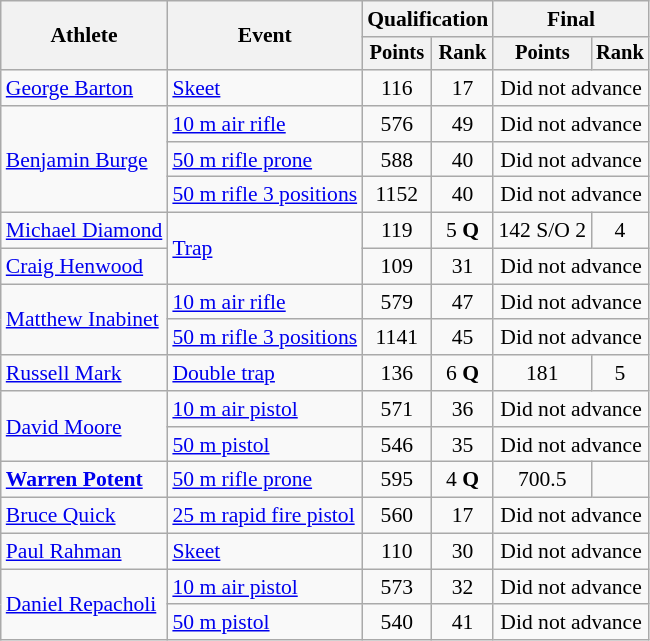<table class="wikitable" style="font-size:90%">
<tr>
<th rowspan="2">Athlete</th>
<th rowspan="2">Event</th>
<th colspan=2>Qualification</th>
<th colspan=2>Final</th>
</tr>
<tr style="font-size:95%">
<th>Points</th>
<th>Rank</th>
<th>Points</th>
<th>Rank</th>
</tr>
<tr align=center>
<td align=left><a href='#'>George Barton</a></td>
<td align=left><a href='#'>Skeet</a></td>
<td>116</td>
<td>17</td>
<td colspan=2>Did not advance</td>
</tr>
<tr align=center>
<td align=left rowspan=3><a href='#'>Benjamin Burge</a></td>
<td align=left><a href='#'>10 m air rifle</a></td>
<td>576</td>
<td>49</td>
<td colspan=2>Did not advance</td>
</tr>
<tr align=center>
<td align=left><a href='#'>50 m rifle prone</a></td>
<td>588</td>
<td>40</td>
<td colspan=2>Did not advance</td>
</tr>
<tr align=center>
<td align=left><a href='#'>50 m rifle 3 positions</a></td>
<td>1152</td>
<td>40</td>
<td colspan=2>Did not advance</td>
</tr>
<tr align=center>
<td align=left><a href='#'>Michael Diamond</a></td>
<td align=left rowspan=2><a href='#'>Trap</a></td>
<td>119</td>
<td>5 <strong>Q</strong></td>
<td>142 S/O 2</td>
<td>4</td>
</tr>
<tr align=center>
<td align=left><a href='#'>Craig Henwood</a></td>
<td>109</td>
<td>31</td>
<td colspan=2>Did not advance</td>
</tr>
<tr align=center>
<td align=left rowspan=2><a href='#'>Matthew Inabinet</a></td>
<td align=left><a href='#'>10 m air rifle</a></td>
<td>579</td>
<td>47</td>
<td colspan=2>Did not advance</td>
</tr>
<tr align=center>
<td align=left><a href='#'>50 m rifle 3 positions</a></td>
<td>1141</td>
<td>45</td>
<td colspan=2>Did not advance</td>
</tr>
<tr align=center>
<td align=left><a href='#'>Russell Mark</a></td>
<td align=left><a href='#'>Double trap</a></td>
<td>136</td>
<td>6 <strong>Q</strong></td>
<td>181</td>
<td>5</td>
</tr>
<tr align=center>
<td align=left rowspan=2><a href='#'>David Moore</a></td>
<td align=left><a href='#'>10 m air pistol</a></td>
<td>571</td>
<td>36</td>
<td colspan=2>Did not advance</td>
</tr>
<tr align=center>
<td align=left><a href='#'>50 m pistol</a></td>
<td>546</td>
<td>35</td>
<td colspan=2>Did not advance</td>
</tr>
<tr align=center>
<td align=left><strong><a href='#'>Warren Potent</a></strong></td>
<td align=left><a href='#'>50 m rifle prone</a></td>
<td>595</td>
<td>4 <strong>Q</strong></td>
<td>700.5</td>
<td></td>
</tr>
<tr align=center>
<td align=left><a href='#'>Bruce Quick</a></td>
<td align=left><a href='#'>25 m rapid fire pistol</a></td>
<td>560</td>
<td>17</td>
<td colspan=2>Did not advance</td>
</tr>
<tr align=center>
<td align=left><a href='#'>Paul Rahman</a></td>
<td align=left><a href='#'>Skeet</a></td>
<td>110</td>
<td>30</td>
<td colspan=2>Did not advance</td>
</tr>
<tr align=center>
<td align=left rowspan=2><a href='#'>Daniel Repacholi</a></td>
<td align=left><a href='#'>10 m air pistol</a></td>
<td>573</td>
<td>32</td>
<td colspan=2>Did not advance</td>
</tr>
<tr align=center>
<td align=left><a href='#'>50 m pistol</a></td>
<td>540</td>
<td>41</td>
<td colspan=2>Did not advance</td>
</tr>
</table>
